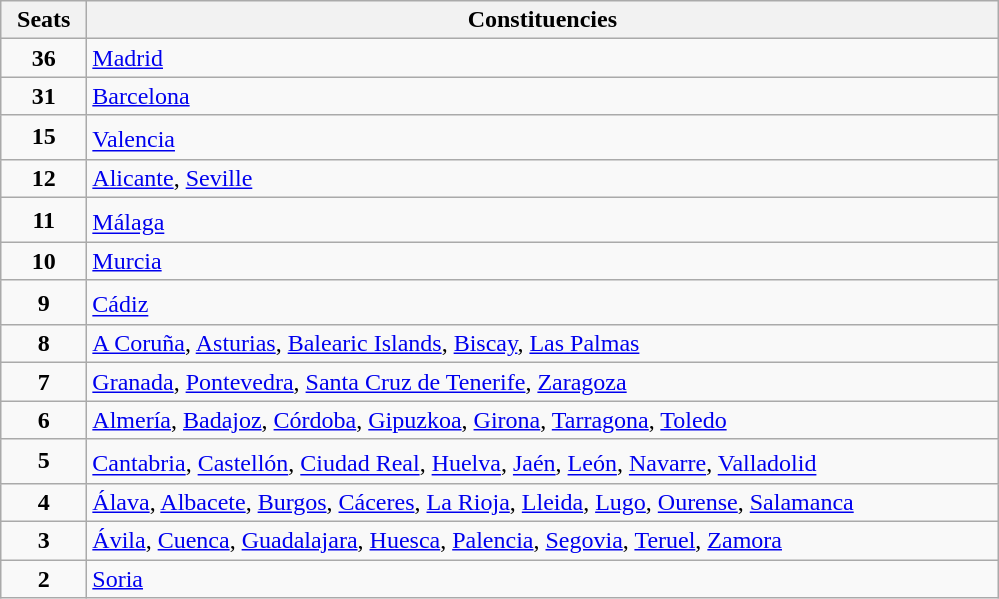<table class="wikitable" style="text-align:left;">
<tr>
<th width="50">Seats</th>
<th width="600">Constituencies</th>
</tr>
<tr>
<td align="center"><strong>36</strong></td>
<td><a href='#'>Madrid</a></td>
</tr>
<tr>
<td align="center"><strong>31</strong></td>
<td><a href='#'>Barcelona</a></td>
</tr>
<tr>
<td align="center"><strong>15</strong></td>
<td><a href='#'>Valencia</a><sup></sup></td>
</tr>
<tr>
<td align="center"><strong>12</strong></td>
<td><a href='#'>Alicante</a>, <a href='#'>Seville</a></td>
</tr>
<tr>
<td align="center"><strong>11</strong></td>
<td><a href='#'>Málaga</a><sup></sup></td>
</tr>
<tr>
<td align="center"><strong>10</strong></td>
<td><a href='#'>Murcia</a></td>
</tr>
<tr>
<td align="center"><strong>9</strong></td>
<td><a href='#'>Cádiz</a><sup></sup></td>
</tr>
<tr>
<td align="center"><strong>8</strong></td>
<td><a href='#'>A Coruña</a>, <a href='#'>Asturias</a>, <a href='#'>Balearic Islands</a>, <a href='#'>Biscay</a>, <a href='#'>Las Palmas</a></td>
</tr>
<tr>
<td align="center"><strong>7</strong></td>
<td><a href='#'>Granada</a>, <a href='#'>Pontevedra</a>, <a href='#'>Santa Cruz de Tenerife</a>, <a href='#'>Zaragoza</a></td>
</tr>
<tr>
<td align="center"><strong>6</strong></td>
<td><a href='#'>Almería</a>, <a href='#'>Badajoz</a>, <a href='#'>Córdoba</a>, <a href='#'>Gipuzkoa</a>, <a href='#'>Girona</a>, <a href='#'>Tarragona</a>, <a href='#'>Toledo</a></td>
</tr>
<tr>
<td align="center"><strong>5</strong></td>
<td><a href='#'>Cantabria</a>, <a href='#'>Castellón</a>, <a href='#'>Ciudad Real</a>, <a href='#'>Huelva</a>, <a href='#'>Jaén</a><sup></sup>, <a href='#'>León</a>, <a href='#'>Navarre</a>, <a href='#'>Valladolid</a></td>
</tr>
<tr>
<td align="center"><strong>4</strong></td>
<td><a href='#'>Álava</a>, <a href='#'>Albacete</a>, <a href='#'>Burgos</a>, <a href='#'>Cáceres</a>, <a href='#'>La Rioja</a>, <a href='#'>Lleida</a>, <a href='#'>Lugo</a>, <a href='#'>Ourense</a>, <a href='#'>Salamanca</a></td>
</tr>
<tr>
<td align="center"><strong>3</strong></td>
<td><a href='#'>Ávila</a>, <a href='#'>Cuenca</a>, <a href='#'>Guadalajara</a>, <a href='#'>Huesca</a>, <a href='#'>Palencia</a>, <a href='#'>Segovia</a>, <a href='#'>Teruel</a>, <a href='#'>Zamora</a></td>
</tr>
<tr>
<td align="center"><strong>2</strong></td>
<td><a href='#'>Soria</a></td>
</tr>
</table>
